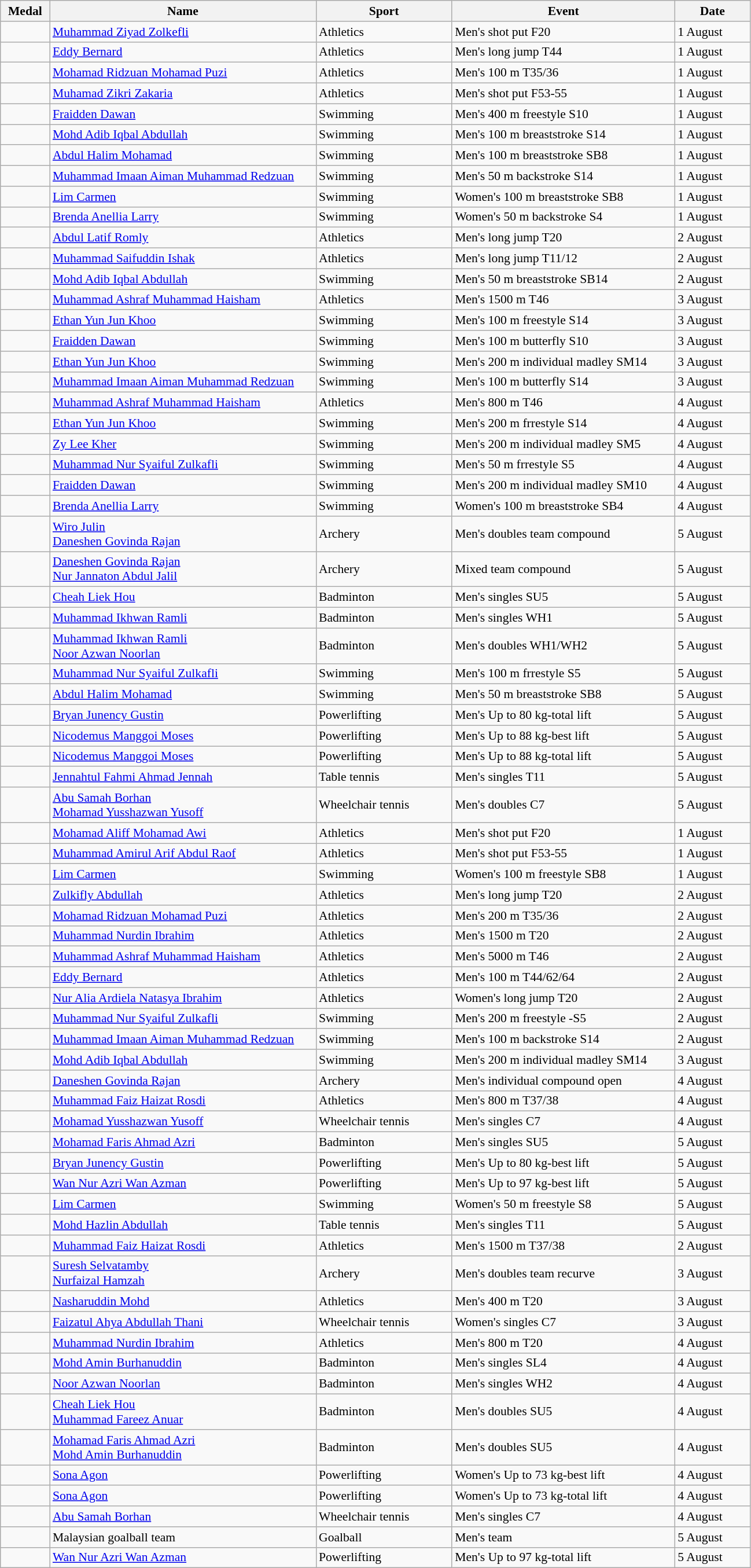<table class="wikitable sortable" style="font-size:90%">
<tr>
<th width="50">Medal</th>
<th width="300">Name</th>
<th width="150">Sport</th>
<th width="250">Event</th>
<th width="80">Date</th>
</tr>
<tr>
<td></td>
<td><a href='#'>Muhammad Ziyad Zolkefli</a></td>
<td>Athletics</td>
<td>Men's shot put F20</td>
<td>1 August</td>
</tr>
<tr>
<td></td>
<td><a href='#'>Eddy Bernard</a></td>
<td>Athletics</td>
<td>Men's long jump T44</td>
<td>1 August</td>
</tr>
<tr>
<td></td>
<td><a href='#'>Mohamad Ridzuan Mohamad Puzi</a></td>
<td>Athletics</td>
<td>Men's 100 m T35/36</td>
<td>1 August</td>
</tr>
<tr>
<td></td>
<td><a href='#'>Muhamad Zikri Zakaria</a></td>
<td>Athletics</td>
<td>Men's shot put F53-55</td>
<td>1 August</td>
</tr>
<tr>
<td></td>
<td><a href='#'>Fraidden Dawan</a></td>
<td>Swimming</td>
<td>Men's 400 m freestyle S10</td>
<td>1 August</td>
</tr>
<tr>
<td></td>
<td><a href='#'>Mohd Adib Iqbal Abdullah</a></td>
<td>Swimming</td>
<td>Men's 100 m breaststroke S14</td>
<td>1 August</td>
</tr>
<tr>
<td></td>
<td><a href='#'>Abdul Halim Mohamad</a></td>
<td>Swimming</td>
<td>Men's 100 m breaststroke SB8</td>
<td>1 August</td>
</tr>
<tr>
<td></td>
<td><a href='#'>Muhammad Imaan Aiman Muhammad Redzuan</a></td>
<td>Swimming</td>
<td>Men's 50 m backstroke S14</td>
<td>1 August</td>
</tr>
<tr>
<td></td>
<td><a href='#'>Lim Carmen</a></td>
<td>Swimming</td>
<td>Women's 100 m breaststroke SB8</td>
<td>1 August</td>
</tr>
<tr>
<td></td>
<td><a href='#'>Brenda Anellia Larry</a></td>
<td>Swimming</td>
<td>Women's 50 m backstroke S4</td>
<td>1 August</td>
</tr>
<tr>
<td></td>
<td><a href='#'>Abdul Latif Romly</a></td>
<td>Athletics</td>
<td>Men's long jump T20</td>
<td>2 August</td>
</tr>
<tr>
<td></td>
<td><a href='#'>Muhammad Saifuddin Ishak</a></td>
<td>Athletics</td>
<td>Men's long jump T11/12</td>
<td>2 August</td>
</tr>
<tr>
<td></td>
<td><a href='#'>Mohd Adib Iqbal Abdullah</a></td>
<td>Swimming</td>
<td>Men's 50 m breaststroke SB14</td>
<td>2 August</td>
</tr>
<tr>
<td></td>
<td><a href='#'>Muhammad Ashraf Muhammad Haisham</a></td>
<td>Athletics</td>
<td>Men's 1500 m T46</td>
<td>3 August</td>
</tr>
<tr>
<td></td>
<td><a href='#'>Ethan Yun Jun Khoo</a></td>
<td>Swimming</td>
<td>Men's 100 m freestyle S14</td>
<td>3 August</td>
</tr>
<tr>
<td></td>
<td><a href='#'>Fraidden Dawan</a></td>
<td>Swimming</td>
<td>Men's 100 m butterfly S10</td>
<td>3 August</td>
</tr>
<tr>
<td></td>
<td><a href='#'>Ethan Yun Jun Khoo</a></td>
<td>Swimming</td>
<td>Men's 200 m individual madley SM14</td>
<td>3 August</td>
</tr>
<tr>
<td></td>
<td><a href='#'>Muhammad Imaan Aiman Muhammad Redzuan</a></td>
<td>Swimming</td>
<td>Men's 100 m butterfly S14</td>
<td>3 August</td>
</tr>
<tr>
<td></td>
<td><a href='#'>Muhammad Ashraf Muhammad Haisham</a></td>
<td>Athletics</td>
<td>Men's 800 m T46</td>
<td>4 August</td>
</tr>
<tr>
<td></td>
<td><a href='#'>Ethan Yun Jun Khoo</a></td>
<td>Swimming</td>
<td>Men's 200 m frrestyle S14</td>
<td>4 August</td>
</tr>
<tr>
<td></td>
<td><a href='#'>Zy Lee Kher</a></td>
<td>Swimming</td>
<td>Men's 200 m individual madley SM5</td>
<td>4 August</td>
</tr>
<tr>
<td></td>
<td><a href='#'>Muhammad Nur Syaiful Zulkafli</a></td>
<td>Swimming</td>
<td>Men's 50 m frrestyle S5</td>
<td>4 August</td>
</tr>
<tr>
<td></td>
<td><a href='#'>Fraidden Dawan</a></td>
<td>Swimming</td>
<td>Men's 200 m individual madley SM10</td>
<td>4 August</td>
</tr>
<tr>
<td></td>
<td><a href='#'>Brenda Anellia Larry</a></td>
<td>Swimming</td>
<td>Women's 100 m breaststroke SB4</td>
<td>4 August</td>
</tr>
<tr>
<td></td>
<td><a href='#'>Wiro Julin</a><br><a href='#'>Daneshen Govinda Rajan</a></td>
<td>Archery</td>
<td>Men's doubles team compound</td>
<td>5 August</td>
</tr>
<tr>
<td></td>
<td><a href='#'>Daneshen Govinda Rajan</a><br><a href='#'>Nur Jannaton Abdul Jalil</a></td>
<td>Archery</td>
<td>Mixed team compound</td>
<td>5 August</td>
</tr>
<tr>
<td></td>
<td><a href='#'>Cheah Liek Hou</a></td>
<td>Badminton</td>
<td>Men's singles SU5</td>
<td>5 August</td>
</tr>
<tr>
<td></td>
<td><a href='#'>Muhammad Ikhwan Ramli</a></td>
<td>Badminton</td>
<td>Men's singles WH1</td>
<td>5 August</td>
</tr>
<tr>
<td></td>
<td><a href='#'>Muhammad Ikhwan Ramli</a><br><a href='#'>Noor Azwan Noorlan</a></td>
<td>Badminton</td>
<td>Men's doubles WH1/WH2</td>
<td>5 August</td>
</tr>
<tr>
<td></td>
<td><a href='#'>Muhammad Nur Syaiful Zulkafli</a></td>
<td>Swimming</td>
<td>Men's 100 m frrestyle S5</td>
<td>5 August</td>
</tr>
<tr>
<td></td>
<td><a href='#'>Abdul Halim Mohamad</a></td>
<td>Swimming</td>
<td>Men's 50 m breaststroke SB8</td>
<td>5 August</td>
</tr>
<tr>
<td></td>
<td><a href='#'>Bryan Junency Gustin</a></td>
<td>Powerlifting</td>
<td>Men's Up to 80 kg-total lift</td>
<td>5 August</td>
</tr>
<tr>
<td></td>
<td><a href='#'>Nicodemus Manggoi Moses</a></td>
<td>Powerlifting</td>
<td>Men's Up to 88 kg-best lift</td>
<td>5 August</td>
</tr>
<tr>
<td></td>
<td><a href='#'>Nicodemus Manggoi Moses</a></td>
<td>Powerlifting</td>
<td>Men's Up to 88 kg-total lift</td>
<td>5 August</td>
</tr>
<tr>
<td></td>
<td><a href='#'>Jennahtul Fahmi Ahmad Jennah</a></td>
<td>Table tennis</td>
<td>Men's singles T11</td>
<td>5 August</td>
</tr>
<tr>
<td></td>
<td><a href='#'>Abu Samah Borhan</a><br><a href='#'>Mohamad Yusshazwan Yusoff</a></td>
<td>Wheelchair tennis</td>
<td>Men's doubles C7</td>
<td>5 August</td>
</tr>
<tr>
<td></td>
<td><a href='#'>Mohamad Aliff Mohamad Awi</a></td>
<td>Athletics</td>
<td>Men's shot put F20</td>
<td>1 August</td>
</tr>
<tr>
<td></td>
<td><a href='#'>Muhammad Amirul Arif Abdul Raof</a></td>
<td>Athletics</td>
<td>Men's shot put F53-55</td>
<td>1 August</td>
</tr>
<tr>
<td></td>
<td><a href='#'>Lim Carmen</a></td>
<td>Swimming</td>
<td>Women's 100 m freestyle SB8</td>
<td>1 August</td>
</tr>
<tr>
<td></td>
<td><a href='#'>Zulkifly Abdullah</a></td>
<td>Athletics</td>
<td>Men's long jump T20</td>
<td>2 August</td>
</tr>
<tr>
<td></td>
<td><a href='#'>Mohamad Ridzuan Mohamad Puzi</a></td>
<td>Athletics</td>
<td>Men's 200 m T35/36</td>
<td>2 August</td>
</tr>
<tr>
<td></td>
<td><a href='#'>Muhammad Nurdin Ibrahim</a></td>
<td>Athletics</td>
<td>Men's 1500 m T20</td>
<td>2 August</td>
</tr>
<tr>
<td></td>
<td><a href='#'>Muhammad Ashraf Muhammad Haisham</a></td>
<td>Athletics</td>
<td>Men's 5000 m T46</td>
<td>2 August</td>
</tr>
<tr>
<td></td>
<td><a href='#'>Eddy Bernard</a></td>
<td>Athletics</td>
<td>Men's 100 m T44/62/64</td>
<td>2 August</td>
</tr>
<tr>
<td></td>
<td><a href='#'>Nur Alia Ardiela Natasya Ibrahim</a></td>
<td>Athletics</td>
<td>Women's long jump T20</td>
<td>2 August</td>
</tr>
<tr>
<td></td>
<td><a href='#'>Muhammad Nur Syaiful Zulkafli</a></td>
<td>Swimming</td>
<td>Men's 200 m freestyle -S5</td>
<td>2 August</td>
</tr>
<tr>
<td></td>
<td><a href='#'>Muhammad Imaan Aiman Muhammad Redzuan</a></td>
<td>Swimming</td>
<td>Men's 100 m backstroke S14</td>
<td>2 August</td>
</tr>
<tr>
<td></td>
<td><a href='#'>Mohd Adib Iqbal Abdullah</a></td>
<td>Swimming</td>
<td>Men's 200 m individual madley SM14</td>
<td>3 August</td>
</tr>
<tr>
<td></td>
<td><a href='#'>Daneshen Govinda Rajan</a></td>
<td>Archery</td>
<td>Men's individual compound open</td>
<td>4 August</td>
</tr>
<tr>
<td></td>
<td><a href='#'>Muhammad Faiz Haizat Rosdi</a></td>
<td>Athletics</td>
<td>Men's 800 m T37/38</td>
<td>4 August</td>
</tr>
<tr>
<td></td>
<td><a href='#'>Mohamad Yusshazwan Yusoff</a></td>
<td>Wheelchair tennis</td>
<td>Men's singles C7</td>
<td>4 August</td>
</tr>
<tr>
<td></td>
<td><a href='#'>Mohamad Faris Ahmad Azri</a></td>
<td>Badminton</td>
<td>Men's singles SU5</td>
<td>5 August</td>
</tr>
<tr>
<td></td>
<td><a href='#'>Bryan Junency Gustin</a></td>
<td>Powerlifting</td>
<td>Men's Up to 80 kg-best lift</td>
<td>5 August</td>
</tr>
<tr>
<td></td>
<td><a href='#'>Wan Nur Azri Wan Azman</a></td>
<td>Powerlifting</td>
<td>Men's Up to 97 kg-best lift</td>
<td>5 August</td>
</tr>
<tr>
<td></td>
<td><a href='#'>Lim Carmen</a></td>
<td>Swimming</td>
<td>Women's 50 m freestyle S8</td>
<td>5 August</td>
</tr>
<tr>
<td></td>
<td><a href='#'>Mohd Hazlin Abdullah</a></td>
<td>Table tennis</td>
<td>Men's singles T11</td>
<td>5 August</td>
</tr>
<tr>
<td></td>
<td><a href='#'>Muhammad Faiz Haizat Rosdi</a></td>
<td>Athletics</td>
<td>Men's 1500 m T37/38</td>
<td>2 August</td>
</tr>
<tr>
<td></td>
<td><a href='#'>Suresh Selvatamby</a><br><a href='#'>Nurfaizal Hamzah</a></td>
<td>Archery</td>
<td>Men's doubles team recurve</td>
<td>3 August</td>
</tr>
<tr>
<td></td>
<td><a href='#'>Nasharuddin Mohd</a></td>
<td>Athletics</td>
<td>Men's 400 m T20</td>
<td>3 August</td>
</tr>
<tr>
<td></td>
<td><a href='#'>Faizatul Ahya Abdullah Thani</a></td>
<td>Wheelchair tennis</td>
<td>Women's singles C7</td>
<td>3 August</td>
</tr>
<tr>
<td></td>
<td><a href='#'>Muhammad Nurdin Ibrahim</a></td>
<td>Athletics</td>
<td>Men's 800 m T20</td>
<td>4 August</td>
</tr>
<tr>
<td></td>
<td><a href='#'>Mohd Amin Burhanuddin</a></td>
<td>Badminton</td>
<td>Men's singles SL4</td>
<td>4 August</td>
</tr>
<tr>
<td></td>
<td><a href='#'>Noor Azwan Noorlan</a></td>
<td>Badminton</td>
<td>Men's singles WH2</td>
<td>4 August</td>
</tr>
<tr>
<td></td>
<td><a href='#'>Cheah Liek Hou</a><br><a href='#'>Muhammad Fareez Anuar</a></td>
<td>Badminton</td>
<td>Men's doubles SU5</td>
<td>4 August</td>
</tr>
<tr>
<td></td>
<td><a href='#'>Mohamad Faris Ahmad Azri</a><br><a href='#'>Mohd Amin Burhanuddin</a></td>
<td>Badminton</td>
<td>Men's doubles SU5</td>
<td>4 August</td>
</tr>
<tr>
<td></td>
<td><a href='#'>Sona Agon</a></td>
<td>Powerlifting</td>
<td>Women's Up to 73 kg-best lift</td>
<td>4 August</td>
</tr>
<tr>
<td></td>
<td><a href='#'>Sona Agon</a></td>
<td>Powerlifting</td>
<td>Women's Up to 73 kg-total lift</td>
<td>4 August</td>
</tr>
<tr>
<td></td>
<td><a href='#'>Abu Samah Borhan</a></td>
<td>Wheelchair tennis</td>
<td>Men's singles C7</td>
<td>4 August</td>
</tr>
<tr>
<td></td>
<td>Malaysian goalball team</td>
<td>Goalball</td>
<td>Men's team</td>
<td>5 August</td>
</tr>
<tr>
<td></td>
<td><a href='#'>Wan Nur Azri Wan Azman</a></td>
<td>Powerlifting</td>
<td>Men's Up to 97 kg-total lift</td>
<td>5 August</td>
</tr>
</table>
